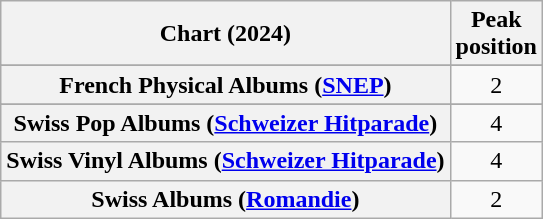<table class="wikitable sortable plainrowheaders" style="text-align:center">
<tr>
<th scope="col">Chart (2024)</th>
<th scope="col">Peak<br>position</th>
</tr>
<tr>
</tr>
<tr>
</tr>
<tr>
</tr>
<tr>
<th scope="row">French Physical Albums (<a href='#'>SNEP</a>)</th>
<td>2</td>
</tr>
<tr>
</tr>
<tr>
<th scope="row">Swiss Pop Albums (<a href='#'>Schweizer Hitparade</a>)</th>
<td>4</td>
</tr>
<tr>
<th scope="row">Swiss Vinyl Albums (<a href='#'>Schweizer Hitparade</a>)</th>
<td>4</td>
</tr>
<tr>
<th scope="row">Swiss Albums (<a href='#'>Romandie</a>)</th>
<td>2</td>
</tr>
</table>
